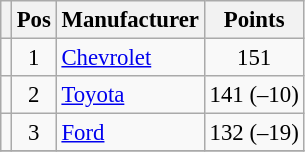<table class="wikitable" style="font-size: 95%;">
<tr>
<th></th>
<th>Pos</th>
<th>Manufacturer</th>
<th>Points</th>
</tr>
<tr>
<td align="left"></td>
<td style="text-align:center;">1</td>
<td><a href='#'>Chevrolet</a></td>
<td style="text-align:center;">151</td>
</tr>
<tr>
<td align="left"></td>
<td style="text-align:center;">2</td>
<td><a href='#'>Toyota</a></td>
<td style="text-align:center;">141 (–10)</td>
</tr>
<tr>
<td align="left"></td>
<td style="text-align:center;">3</td>
<td><a href='#'>Ford</a></td>
<td style="text-align:center;">132 (–19)</td>
</tr>
<tr class="sortbottom">
</tr>
</table>
